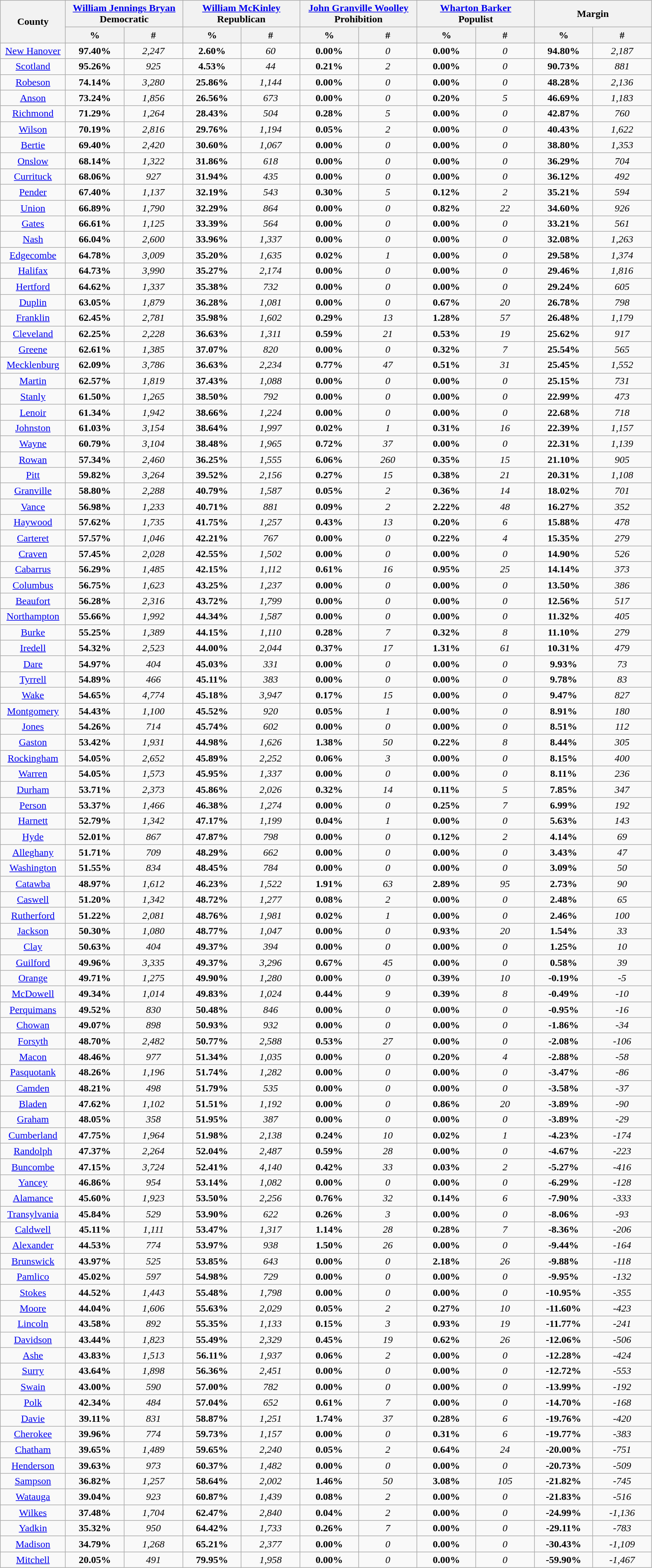<table class="wikitable sortable mw-collapsible mw-collapsed" style="text-align:center">
<tr>
<th style="text-align:center;" rowspan="2">County</th>
<th style="text-align:center;" colspan="2"><a href='#'>William Jennings Bryan</a><br>Democratic</th>
<th style="text-align:center;" colspan="2"><a href='#'>William McKinley</a><br>Republican</th>
<th style="text-align:center;" colspan="2"><a href='#'>John Granville Woolley</a><br>Prohibition</th>
<th style="text-align:center;" colspan="2"><a href='#'>Wharton Barker</a><br>Populist</th>
<th style="text-align:center;" colspan="2">Margin</th>
</tr>
<tr bgcolor="lightgrey">
<th style="width:9%;" data-sort-type="number">%</th>
<th style="width:9%;" data-sort-type="number">#</th>
<th style="width:9%;" data-sort-type="number">%</th>
<th style="width:9%;" data-sort-type="number">#</th>
<th style="width:9%;" data-sort-type="number">%</th>
<th style="width:9%;" data-sort-type="number">#</th>
<th style="width:9%;" data-sort-type="number">%</th>
<th style="width:9%;" data-sort-type="number">#</th>
<th style="width:9%;" data-sort-type="number">%</th>
<th style="width:9%;" data-sort-type="number">#</th>
</tr>
<tr>
<td align="center" ><a href='#'>New Hanover</a></td>
<td align="center" ><strong>97.40%</strong></td>
<td align="center" ><em>2,247</em></td>
<td align="center" ><strong>2.60%</strong></td>
<td align="center" ><em>60</em></td>
<td align="center" ><strong>0.00%</strong></td>
<td align="center" ><em>0</em></td>
<td align="center" ><strong>0.00%</strong></td>
<td align="center" ><em>0</em></td>
<td align="center" ><strong>94.80%</strong></td>
<td align="center" ><em>2,187</em></td>
</tr>
<tr>
<td align="center" ><a href='#'>Scotland</a></td>
<td align="center" ><strong>95.26%</strong></td>
<td align="center" ><em>925</em></td>
<td align="center" ><strong>4.53%</strong></td>
<td align="center" ><em>44</em></td>
<td align="center" ><strong>0.21%</strong></td>
<td align="center" ><em>2</em></td>
<td align="center" ><strong>0.00%</strong></td>
<td align="center" ><em>0</em></td>
<td align="center" ><strong>90.73%</strong></td>
<td align="center" ><em>881</em></td>
</tr>
<tr>
<td align="center" ><a href='#'>Robeson</a></td>
<td align="center" ><strong>74.14%</strong></td>
<td align="center" ><em>3,280</em></td>
<td align="center" ><strong>25.86%</strong></td>
<td align="center" ><em>1,144</em></td>
<td align="center" ><strong>0.00%</strong></td>
<td align="center" ><em>0</em></td>
<td align="center" ><strong>0.00%</strong></td>
<td align="center" ><em>0</em></td>
<td align="center" ><strong>48.28%</strong></td>
<td align="center" ><em>2,136</em></td>
</tr>
<tr>
<td align="center" ><a href='#'>Anson</a></td>
<td align="center" ><strong>73.24%</strong></td>
<td align="center" ><em>1,856</em></td>
<td align="center" ><strong>26.56%</strong></td>
<td align="center" ><em>673</em></td>
<td align="center" ><strong>0.00%</strong></td>
<td align="center" ><em>0</em></td>
<td align="center" ><strong>0.20%</strong></td>
<td align="center" ><em>5</em></td>
<td align="center" ><strong>46.69%</strong></td>
<td align="center" ><em>1,183</em></td>
</tr>
<tr>
<td align="center" ><a href='#'>Richmond</a></td>
<td align="center" ><strong>71.29%</strong></td>
<td align="center" ><em>1,264</em></td>
<td align="center" ><strong>28.43%</strong></td>
<td align="center" ><em>504</em></td>
<td align="center" ><strong>0.28%</strong></td>
<td align="center" ><em>5</em></td>
<td align="center" ><strong>0.00%</strong></td>
<td align="center" ><em>0</em></td>
<td align="center" ><strong>42.87%</strong></td>
<td align="center" ><em>760</em></td>
</tr>
<tr>
<td align="center" ><a href='#'>Wilson</a></td>
<td align="center" ><strong>70.19%</strong></td>
<td align="center" ><em>2,816</em></td>
<td align="center" ><strong>29.76%</strong></td>
<td align="center" ><em>1,194</em></td>
<td align="center" ><strong>0.05%</strong></td>
<td align="center" ><em>2</em></td>
<td align="center" ><strong>0.00%</strong></td>
<td align="center" ><em>0</em></td>
<td align="center" ><strong>40.43%</strong></td>
<td align="center" ><em>1,622</em></td>
</tr>
<tr>
<td align="center" ><a href='#'>Bertie</a></td>
<td align="center" ><strong>69.40%</strong></td>
<td align="center" ><em>2,420</em></td>
<td align="center" ><strong>30.60%</strong></td>
<td align="center" ><em>1,067</em></td>
<td align="center" ><strong>0.00%</strong></td>
<td align="center" ><em>0</em></td>
<td align="center" ><strong>0.00%</strong></td>
<td align="center" ><em>0</em></td>
<td align="center" ><strong>38.80%</strong></td>
<td align="center" ><em>1,353</em></td>
</tr>
<tr>
<td align="center" ><a href='#'>Onslow</a></td>
<td align="center" ><strong>68.14%</strong></td>
<td align="center" ><em>1,322</em></td>
<td align="center" ><strong>31.86%</strong></td>
<td align="center" ><em>618</em></td>
<td align="center" ><strong>0.00%</strong></td>
<td align="center" ><em>0</em></td>
<td align="center" ><strong>0.00%</strong></td>
<td align="center" ><em>0</em></td>
<td align="center" ><strong>36.29%</strong></td>
<td align="center" ><em>704</em></td>
</tr>
<tr>
<td align="center" ><a href='#'>Currituck</a></td>
<td align="center" ><strong>68.06%</strong></td>
<td align="center" ><em>927</em></td>
<td align="center" ><strong>31.94%</strong></td>
<td align="center" ><em>435</em></td>
<td align="center" ><strong>0.00%</strong></td>
<td align="center" ><em>0</em></td>
<td align="center" ><strong>0.00%</strong></td>
<td align="center" ><em>0</em></td>
<td align="center" ><strong>36.12%</strong></td>
<td align="center" ><em>492</em></td>
</tr>
<tr>
<td align="center" ><a href='#'>Pender</a></td>
<td align="center" ><strong>67.40%</strong></td>
<td align="center" ><em>1,137</em></td>
<td align="center" ><strong>32.19%</strong></td>
<td align="center" ><em>543</em></td>
<td align="center" ><strong>0.30%</strong></td>
<td align="center" ><em>5</em></td>
<td align="center" ><strong>0.12%</strong></td>
<td align="center" ><em>2</em></td>
<td align="center" ><strong>35.21%</strong></td>
<td align="center" ><em>594</em></td>
</tr>
<tr>
<td align="center" ><a href='#'>Union</a></td>
<td align="center" ><strong>66.89%</strong></td>
<td align="center" ><em>1,790</em></td>
<td align="center" ><strong>32.29%</strong></td>
<td align="center" ><em>864</em></td>
<td align="center" ><strong>0.00%</strong></td>
<td align="center" ><em>0</em></td>
<td align="center" ><strong>0.82%</strong></td>
<td align="center" ><em>22</em></td>
<td align="center" ><strong>34.60%</strong></td>
<td align="center" ><em>926</em></td>
</tr>
<tr>
<td align="center" ><a href='#'>Gates</a></td>
<td align="center" ><strong>66.61%</strong></td>
<td align="center" ><em>1,125</em></td>
<td align="center" ><strong>33.39%</strong></td>
<td align="center" ><em>564</em></td>
<td align="center" ><strong>0.00%</strong></td>
<td align="center" ><em>0</em></td>
<td align="center" ><strong>0.00%</strong></td>
<td align="center" ><em>0</em></td>
<td align="center" ><strong>33.21%</strong></td>
<td align="center" ><em>561</em></td>
</tr>
<tr>
<td align="center" ><a href='#'>Nash</a></td>
<td align="center" ><strong>66.04%</strong></td>
<td align="center" ><em>2,600</em></td>
<td align="center" ><strong>33.96%</strong></td>
<td align="center" ><em>1,337</em></td>
<td align="center" ><strong>0.00%</strong></td>
<td align="center" ><em>0</em></td>
<td align="center" ><strong>0.00%</strong></td>
<td align="center" ><em>0</em></td>
<td align="center" ><strong>32.08%</strong></td>
<td align="center" ><em>1,263</em></td>
</tr>
<tr>
<td align="center" ><a href='#'>Edgecombe</a></td>
<td align="center" ><strong>64.78%</strong></td>
<td align="center" ><em>3,009</em></td>
<td align="center" ><strong>35.20%</strong></td>
<td align="center" ><em>1,635</em></td>
<td align="center" ><strong>0.02%</strong></td>
<td align="center" ><em>1</em></td>
<td align="center" ><strong>0.00%</strong></td>
<td align="center" ><em>0</em></td>
<td align="center" ><strong>29.58%</strong></td>
<td align="center" ><em>1,374</em></td>
</tr>
<tr>
<td align="center" ><a href='#'>Halifax</a></td>
<td align="center" ><strong>64.73%</strong></td>
<td align="center" ><em>3,990</em></td>
<td align="center" ><strong>35.27%</strong></td>
<td align="center" ><em>2,174</em></td>
<td align="center" ><strong>0.00%</strong></td>
<td align="center" ><em>0</em></td>
<td align="center" ><strong>0.00%</strong></td>
<td align="center" ><em>0</em></td>
<td align="center" ><strong>29.46%</strong></td>
<td align="center" ><em>1,816</em></td>
</tr>
<tr>
<td align="center" ><a href='#'>Hertford</a></td>
<td align="center" ><strong>64.62%</strong></td>
<td align="center" ><em>1,337</em></td>
<td align="center" ><strong>35.38%</strong></td>
<td align="center" ><em>732</em></td>
<td align="center" ><strong>0.00%</strong></td>
<td align="center" ><em>0</em></td>
<td align="center" ><strong>0.00%</strong></td>
<td align="center" ><em>0</em></td>
<td align="center" ><strong>29.24%</strong></td>
<td align="center" ><em>605</em></td>
</tr>
<tr>
<td align="center" ><a href='#'>Duplin</a></td>
<td align="center" ><strong>63.05%</strong></td>
<td align="center" ><em>1,879</em></td>
<td align="center" ><strong>36.28%</strong></td>
<td align="center" ><em>1,081</em></td>
<td align="center" ><strong>0.00%</strong></td>
<td align="center" ><em>0</em></td>
<td align="center" ><strong>0.67%</strong></td>
<td align="center" ><em>20</em></td>
<td align="center" ><strong>26.78%</strong></td>
<td align="center" ><em>798</em></td>
</tr>
<tr>
<td align="center" ><a href='#'>Franklin</a></td>
<td align="center" ><strong>62.45%</strong></td>
<td align="center" ><em>2,781</em></td>
<td align="center" ><strong>35.98%</strong></td>
<td align="center" ><em>1,602</em></td>
<td align="center" ><strong>0.29%</strong></td>
<td align="center" ><em>13</em></td>
<td align="center" ><strong>1.28%</strong></td>
<td align="center" ><em>57</em></td>
<td align="center" ><strong>26.48%</strong></td>
<td align="center" ><em>1,179</em></td>
</tr>
<tr>
<td align="center" ><a href='#'>Cleveland</a></td>
<td align="center" ><strong>62.25%</strong></td>
<td align="center" ><em>2,228</em></td>
<td align="center" ><strong>36.63%</strong></td>
<td align="center" ><em>1,311</em></td>
<td align="center" ><strong>0.59%</strong></td>
<td align="center" ><em>21</em></td>
<td align="center" ><strong>0.53%</strong></td>
<td align="center" ><em>19</em></td>
<td align="center" ><strong>25.62%</strong></td>
<td align="center" ><em>917</em></td>
</tr>
<tr>
<td align="center" ><a href='#'>Greene</a></td>
<td align="center" ><strong>62.61%</strong></td>
<td align="center" ><em>1,385</em></td>
<td align="center" ><strong>37.07%</strong></td>
<td align="center" ><em>820</em></td>
<td align="center" ><strong>0.00%</strong></td>
<td align="center" ><em>0</em></td>
<td align="center" ><strong>0.32%</strong></td>
<td align="center" ><em>7</em></td>
<td align="center" ><strong>25.54%</strong></td>
<td align="center" ><em>565</em></td>
</tr>
<tr>
<td align="center" ><a href='#'>Mecklenburg</a></td>
<td align="center" ><strong>62.09%</strong></td>
<td align="center" ><em>3,786</em></td>
<td align="center" ><strong>36.63%</strong></td>
<td align="center" ><em>2,234</em></td>
<td align="center" ><strong>0.77%</strong></td>
<td align="center" ><em>47</em></td>
<td align="center" ><strong>0.51%</strong></td>
<td align="center" ><em>31</em></td>
<td align="center" ><strong>25.45%</strong></td>
<td align="center" ><em>1,552</em></td>
</tr>
<tr>
<td align="center" ><a href='#'>Martin</a></td>
<td align="center" ><strong>62.57%</strong></td>
<td align="center" ><em>1,819</em></td>
<td align="center" ><strong>37.43%</strong></td>
<td align="center" ><em>1,088</em></td>
<td align="center" ><strong>0.00%</strong></td>
<td align="center" ><em>0</em></td>
<td align="center" ><strong>0.00%</strong></td>
<td align="center" ><em>0</em></td>
<td align="center" ><strong>25.15%</strong></td>
<td align="center" ><em>731</em></td>
</tr>
<tr>
<td align="center" ><a href='#'>Stanly</a></td>
<td align="center" ><strong>61.50%</strong></td>
<td align="center" ><em>1,265</em></td>
<td align="center" ><strong>38.50%</strong></td>
<td align="center" ><em>792</em></td>
<td align="center" ><strong>0.00%</strong></td>
<td align="center" ><em>0</em></td>
<td align="center" ><strong>0.00%</strong></td>
<td align="center" ><em>0</em></td>
<td align="center" ><strong>22.99%</strong></td>
<td align="center" ><em>473</em></td>
</tr>
<tr>
<td align="center" ><a href='#'>Lenoir</a></td>
<td align="center" ><strong>61.34%</strong></td>
<td align="center" ><em>1,942</em></td>
<td align="center" ><strong>38.66%</strong></td>
<td align="center" ><em>1,224</em></td>
<td align="center" ><strong>0.00%</strong></td>
<td align="center" ><em>0</em></td>
<td align="center" ><strong>0.00%</strong></td>
<td align="center" ><em>0</em></td>
<td align="center" ><strong>22.68%</strong></td>
<td align="center" ><em>718</em></td>
</tr>
<tr>
<td align="center" ><a href='#'>Johnston</a></td>
<td align="center" ><strong>61.03%</strong></td>
<td align="center" ><em>3,154</em></td>
<td align="center" ><strong>38.64%</strong></td>
<td align="center" ><em>1,997</em></td>
<td align="center" ><strong>0.02%</strong></td>
<td align="center" ><em>1</em></td>
<td align="center" ><strong>0.31%</strong></td>
<td align="center" ><em>16</em></td>
<td align="center" ><strong>22.39%</strong></td>
<td align="center" ><em>1,157</em></td>
</tr>
<tr>
<td align="center" ><a href='#'>Wayne</a></td>
<td align="center" ><strong>60.79%</strong></td>
<td align="center" ><em>3,104</em></td>
<td align="center" ><strong>38.48%</strong></td>
<td align="center" ><em>1,965</em></td>
<td align="center" ><strong>0.72%</strong></td>
<td align="center" ><em>37</em></td>
<td align="center" ><strong>0.00%</strong></td>
<td align="center" ><em>0</em></td>
<td align="center" ><strong>22.31%</strong></td>
<td align="center" ><em>1,139</em></td>
</tr>
<tr>
<td align="center" ><a href='#'>Rowan</a></td>
<td align="center" ><strong>57.34%</strong></td>
<td align="center" ><em>2,460</em></td>
<td align="center" ><strong>36.25%</strong></td>
<td align="center" ><em>1,555</em></td>
<td align="center" ><strong>6.06%</strong></td>
<td align="center" ><em>260</em></td>
<td align="center" ><strong>0.35%</strong></td>
<td align="center" ><em>15</em></td>
<td align="center" ><strong>21.10%</strong></td>
<td align="center" ><em>905</em></td>
</tr>
<tr>
<td align="center" ><a href='#'>Pitt</a></td>
<td align="center" ><strong>59.82%</strong></td>
<td align="center" ><em>3,264</em></td>
<td align="center" ><strong>39.52%</strong></td>
<td align="center" ><em>2,156</em></td>
<td align="center" ><strong>0.27%</strong></td>
<td align="center" ><em>15</em></td>
<td align="center" ><strong>0.38%</strong></td>
<td align="center" ><em>21</em></td>
<td align="center" ><strong>20.31%</strong></td>
<td align="center" ><em>1,108</em></td>
</tr>
<tr>
<td align="center" ><a href='#'>Granville</a></td>
<td align="center" ><strong>58.80%</strong></td>
<td align="center" ><em>2,288</em></td>
<td align="center" ><strong>40.79%</strong></td>
<td align="center" ><em>1,587</em></td>
<td align="center" ><strong>0.05%</strong></td>
<td align="center" ><em>2</em></td>
<td align="center" ><strong>0.36%</strong></td>
<td align="center" ><em>14</em></td>
<td align="center" ><strong>18.02%</strong></td>
<td align="center" ><em>701</em></td>
</tr>
<tr>
<td align="center" ><a href='#'>Vance</a></td>
<td align="center" ><strong>56.98%</strong></td>
<td align="center" ><em>1,233</em></td>
<td align="center" ><strong>40.71%</strong></td>
<td align="center" ><em>881</em></td>
<td align="center" ><strong>0.09%</strong></td>
<td align="center" ><em>2</em></td>
<td align="center" ><strong>2.22%</strong></td>
<td align="center" ><em>48</em></td>
<td align="center" ><strong>16.27%</strong></td>
<td align="center" ><em>352</em></td>
</tr>
<tr>
<td align="center" ><a href='#'>Haywood</a></td>
<td align="center" ><strong>57.62%</strong></td>
<td align="center" ><em>1,735</em></td>
<td align="center" ><strong>41.75%</strong></td>
<td align="center" ><em>1,257</em></td>
<td align="center" ><strong>0.43%</strong></td>
<td align="center" ><em>13</em></td>
<td align="center" ><strong>0.20%</strong></td>
<td align="center" ><em>6</em></td>
<td align="center" ><strong>15.88%</strong></td>
<td align="center" ><em>478</em></td>
</tr>
<tr>
<td align="center" ><a href='#'>Carteret</a></td>
<td align="center" ><strong>57.57%</strong></td>
<td align="center" ><em>1,046</em></td>
<td align="center" ><strong>42.21%</strong></td>
<td align="center" ><em>767</em></td>
<td align="center" ><strong>0.00%</strong></td>
<td align="center" ><em>0</em></td>
<td align="center" ><strong>0.22%</strong></td>
<td align="center" ><em>4</em></td>
<td align="center" ><strong>15.35%</strong></td>
<td align="center" ><em>279</em></td>
</tr>
<tr>
<td align="center" ><a href='#'>Craven</a></td>
<td align="center" ><strong>57.45%</strong></td>
<td align="center" ><em>2,028</em></td>
<td align="center" ><strong>42.55%</strong></td>
<td align="center" ><em>1,502</em></td>
<td align="center" ><strong>0.00%</strong></td>
<td align="center" ><em>0</em></td>
<td align="center" ><strong>0.00%</strong></td>
<td align="center" ><em>0</em></td>
<td align="center" ><strong>14.90%</strong></td>
<td align="center" ><em>526</em></td>
</tr>
<tr>
<td align="center" ><a href='#'>Cabarrus</a></td>
<td align="center" ><strong>56.29%</strong></td>
<td align="center" ><em>1,485</em></td>
<td align="center" ><strong>42.15%</strong></td>
<td align="center" ><em>1,112</em></td>
<td align="center" ><strong>0.61%</strong></td>
<td align="center" ><em>16</em></td>
<td align="center" ><strong>0.95%</strong></td>
<td align="center" ><em>25</em></td>
<td align="center" ><strong>14.14%</strong></td>
<td align="center" ><em>373</em></td>
</tr>
<tr>
<td align="center" ><a href='#'>Columbus</a></td>
<td align="center" ><strong>56.75%</strong></td>
<td align="center" ><em>1,623</em></td>
<td align="center" ><strong>43.25%</strong></td>
<td align="center" ><em>1,237</em></td>
<td align="center" ><strong>0.00%</strong></td>
<td align="center" ><em>0</em></td>
<td align="center" ><strong>0.00%</strong></td>
<td align="center" ><em>0</em></td>
<td align="center" ><strong>13.50%</strong></td>
<td align="center" ><em>386</em></td>
</tr>
<tr>
<td align="center" ><a href='#'>Beaufort</a></td>
<td align="center" ><strong>56.28%</strong></td>
<td align="center" ><em>2,316</em></td>
<td align="center" ><strong>43.72%</strong></td>
<td align="center" ><em>1,799</em></td>
<td align="center" ><strong>0.00%</strong></td>
<td align="center" ><em>0</em></td>
<td align="center" ><strong>0.00%</strong></td>
<td align="center" ><em>0</em></td>
<td align="center" ><strong>12.56%</strong></td>
<td align="center" ><em>517</em></td>
</tr>
<tr>
<td align="center" ><a href='#'>Northampton</a></td>
<td align="center" ><strong>55.66%</strong></td>
<td align="center" ><em>1,992</em></td>
<td align="center" ><strong>44.34%</strong></td>
<td align="center" ><em>1,587</em></td>
<td align="center" ><strong>0.00%</strong></td>
<td align="center" ><em>0</em></td>
<td align="center" ><strong>0.00%</strong></td>
<td align="center" ><em>0</em></td>
<td align="center" ><strong>11.32%</strong></td>
<td align="center" ><em>405</em></td>
</tr>
<tr>
<td align="center" ><a href='#'>Burke</a></td>
<td align="center" ><strong>55.25%</strong></td>
<td align="center" ><em>1,389</em></td>
<td align="center" ><strong>44.15%</strong></td>
<td align="center" ><em>1,110</em></td>
<td align="center" ><strong>0.28%</strong></td>
<td align="center" ><em>7</em></td>
<td align="center" ><strong>0.32%</strong></td>
<td align="center" ><em>8</em></td>
<td align="center" ><strong>11.10%</strong></td>
<td align="center" ><em>279</em></td>
</tr>
<tr>
<td align="center" ><a href='#'>Iredell</a></td>
<td align="center" ><strong>54.32%</strong></td>
<td align="center" ><em>2,523</em></td>
<td align="center" ><strong>44.00%</strong></td>
<td align="center" ><em>2,044</em></td>
<td align="center" ><strong>0.37%</strong></td>
<td align="center" ><em>17</em></td>
<td align="center" ><strong>1.31%</strong></td>
<td align="center" ><em>61</em></td>
<td align="center" ><strong>10.31%</strong></td>
<td align="center" ><em>479</em></td>
</tr>
<tr>
<td align="center" ><a href='#'>Dare</a></td>
<td align="center" ><strong>54.97%</strong></td>
<td align="center" ><em>404</em></td>
<td align="center" ><strong>45.03%</strong></td>
<td align="center" ><em>331</em></td>
<td align="center" ><strong>0.00%</strong></td>
<td align="center" ><em>0</em></td>
<td align="center" ><strong>0.00%</strong></td>
<td align="center" ><em>0</em></td>
<td align="center" ><strong>9.93%</strong></td>
<td align="center" ><em>73</em></td>
</tr>
<tr>
<td align="center" ><a href='#'>Tyrrell</a></td>
<td align="center" ><strong>54.89%</strong></td>
<td align="center" ><em>466</em></td>
<td align="center" ><strong>45.11%</strong></td>
<td align="center" ><em>383</em></td>
<td align="center" ><strong>0.00%</strong></td>
<td align="center" ><em>0</em></td>
<td align="center" ><strong>0.00%</strong></td>
<td align="center" ><em>0</em></td>
<td align="center" ><strong>9.78%</strong></td>
<td align="center" ><em>83</em></td>
</tr>
<tr>
<td align="center" ><a href='#'>Wake</a></td>
<td align="center" ><strong>54.65%</strong></td>
<td align="center" ><em>4,774</em></td>
<td align="center" ><strong>45.18%</strong></td>
<td align="center" ><em>3,947</em></td>
<td align="center" ><strong>0.17%</strong></td>
<td align="center" ><em>15</em></td>
<td align="center" ><strong>0.00%</strong></td>
<td align="center" ><em>0</em></td>
<td align="center" ><strong>9.47%</strong></td>
<td align="center" ><em>827</em></td>
</tr>
<tr>
<td align="center" ><a href='#'>Montgomery</a></td>
<td align="center" ><strong>54.43%</strong></td>
<td align="center" ><em>1,100</em></td>
<td align="center" ><strong>45.52%</strong></td>
<td align="center" ><em>920</em></td>
<td align="center" ><strong>0.05%</strong></td>
<td align="center" ><em>1</em></td>
<td align="center" ><strong>0.00%</strong></td>
<td align="center" ><em>0</em></td>
<td align="center" ><strong>8.91%</strong></td>
<td align="center" ><em>180</em></td>
</tr>
<tr>
<td align="center" ><a href='#'>Jones</a></td>
<td align="center" ><strong>54.26%</strong></td>
<td align="center" ><em>714</em></td>
<td align="center" ><strong>45.74%</strong></td>
<td align="center" ><em>602</em></td>
<td align="center" ><strong>0.00%</strong></td>
<td align="center" ><em>0</em></td>
<td align="center" ><strong>0.00%</strong></td>
<td align="center" ><em>0</em></td>
<td align="center" ><strong>8.51%</strong></td>
<td align="center" ><em>112</em></td>
</tr>
<tr>
<td align="center" ><a href='#'>Gaston</a></td>
<td align="center" ><strong>53.42%</strong></td>
<td align="center" ><em>1,931</em></td>
<td align="center" ><strong>44.98%</strong></td>
<td align="center" ><em>1,626</em></td>
<td align="center" ><strong>1.38%</strong></td>
<td align="center" ><em>50</em></td>
<td align="center" ><strong>0.22%</strong></td>
<td align="center" ><em>8</em></td>
<td align="center" ><strong>8.44%</strong></td>
<td align="center" ><em>305</em></td>
</tr>
<tr>
<td align="center" ><a href='#'>Rockingham</a></td>
<td align="center" ><strong>54.05%</strong></td>
<td align="center" ><em>2,652</em></td>
<td align="center" ><strong>45.89%</strong></td>
<td align="center" ><em>2,252</em></td>
<td align="center" ><strong>0.06%</strong></td>
<td align="center" ><em>3</em></td>
<td align="center" ><strong>0.00%</strong></td>
<td align="center" ><em>0</em></td>
<td align="center" ><strong>8.15%</strong></td>
<td align="center" ><em>400</em></td>
</tr>
<tr>
<td align="center" ><a href='#'>Warren</a></td>
<td align="center" ><strong>54.05%</strong></td>
<td align="center" ><em>1,573</em></td>
<td align="center" ><strong>45.95%</strong></td>
<td align="center" ><em>1,337</em></td>
<td align="center" ><strong>0.00%</strong></td>
<td align="center" ><em>0</em></td>
<td align="center" ><strong>0.00%</strong></td>
<td align="center" ><em>0</em></td>
<td align="center" ><strong>8.11%</strong></td>
<td align="center" ><em>236</em></td>
</tr>
<tr>
<td align="center" ><a href='#'>Durham</a></td>
<td align="center" ><strong>53.71%</strong></td>
<td align="center" ><em>2,373</em></td>
<td align="center" ><strong>45.86%</strong></td>
<td align="center" ><em>2,026</em></td>
<td align="center" ><strong>0.32%</strong></td>
<td align="center" ><em>14</em></td>
<td align="center" ><strong>0.11%</strong></td>
<td align="center" ><em>5</em></td>
<td align="center" ><strong>7.85%</strong></td>
<td align="center" ><em>347</em></td>
</tr>
<tr>
<td align="center" ><a href='#'>Person</a></td>
<td align="center" ><strong>53.37%</strong></td>
<td align="center" ><em>1,466</em></td>
<td align="center" ><strong>46.38%</strong></td>
<td align="center" ><em>1,274</em></td>
<td align="center" ><strong>0.00%</strong></td>
<td align="center" ><em>0</em></td>
<td align="center" ><strong>0.25%</strong></td>
<td align="center" ><em>7</em></td>
<td align="center" ><strong>6.99%</strong></td>
<td align="center" ><em>192</em></td>
</tr>
<tr>
<td align="center" ><a href='#'>Harnett</a></td>
<td align="center" ><strong>52.79%</strong></td>
<td align="center" ><em>1,342</em></td>
<td align="center" ><strong>47.17%</strong></td>
<td align="center" ><em>1,199</em></td>
<td align="center" ><strong>0.04%</strong></td>
<td align="center" ><em>1</em></td>
<td align="center" ><strong>0.00%</strong></td>
<td align="center" ><em>0</em></td>
<td align="center" ><strong>5.63%</strong></td>
<td align="center" ><em>143</em></td>
</tr>
<tr>
<td align="center" ><a href='#'>Hyde</a></td>
<td align="center" ><strong>52.01%</strong></td>
<td align="center" ><em>867</em></td>
<td align="center" ><strong>47.87%</strong></td>
<td align="center" ><em>798</em></td>
<td align="center" ><strong>0.00%</strong></td>
<td align="center" ><em>0</em></td>
<td align="center" ><strong>0.12%</strong></td>
<td align="center" ><em>2</em></td>
<td align="center" ><strong>4.14%</strong></td>
<td align="center" ><em>69</em></td>
</tr>
<tr>
<td align="center" ><a href='#'>Alleghany</a></td>
<td align="center" ><strong>51.71%</strong></td>
<td align="center" ><em>709</em></td>
<td align="center" ><strong>48.29%</strong></td>
<td align="center" ><em>662</em></td>
<td align="center" ><strong>0.00%</strong></td>
<td align="center" ><em>0</em></td>
<td align="center" ><strong>0.00%</strong></td>
<td align="center" ><em>0</em></td>
<td align="center" ><strong>3.43%</strong></td>
<td align="center" ><em>47</em></td>
</tr>
<tr>
<td align="center" ><a href='#'>Washington</a></td>
<td align="center" ><strong>51.55%</strong></td>
<td align="center" ><em>834</em></td>
<td align="center" ><strong>48.45%</strong></td>
<td align="center" ><em>784</em></td>
<td align="center" ><strong>0.00%</strong></td>
<td align="center" ><em>0</em></td>
<td align="center" ><strong>0.00%</strong></td>
<td align="center" ><em>0</em></td>
<td align="center" ><strong>3.09%</strong></td>
<td align="center" ><em>50</em></td>
</tr>
<tr>
<td align="center" ><a href='#'>Catawba</a></td>
<td align="center" ><strong>48.97%</strong></td>
<td align="center" ><em>1,612</em></td>
<td align="center" ><strong>46.23%</strong></td>
<td align="center" ><em>1,522</em></td>
<td align="center" ><strong>1.91%</strong></td>
<td align="center" ><em>63</em></td>
<td align="center" ><strong>2.89%</strong></td>
<td align="center" ><em>95</em></td>
<td align="center" ><strong>2.73%</strong></td>
<td align="center" ><em>90</em></td>
</tr>
<tr>
<td align="center" ><a href='#'>Caswell</a></td>
<td align="center" ><strong>51.20%</strong></td>
<td align="center" ><em>1,342</em></td>
<td align="center" ><strong>48.72%</strong></td>
<td align="center" ><em>1,277</em></td>
<td align="center" ><strong>0.08%</strong></td>
<td align="center" ><em>2</em></td>
<td align="center" ><strong>0.00%</strong></td>
<td align="center" ><em>0</em></td>
<td align="center" ><strong>2.48%</strong></td>
<td align="center" ><em>65</em></td>
</tr>
<tr>
<td align="center" ><a href='#'>Rutherford</a></td>
<td align="center" ><strong>51.22%</strong></td>
<td align="center" ><em>2,081</em></td>
<td align="center" ><strong>48.76%</strong></td>
<td align="center" ><em>1,981</em></td>
<td align="center" ><strong>0.02%</strong></td>
<td align="center" ><em>1</em></td>
<td align="center" ><strong>0.00%</strong></td>
<td align="center" ><em>0</em></td>
<td align="center" ><strong>2.46%</strong></td>
<td align="center" ><em>100</em></td>
</tr>
<tr>
<td align="center" ><a href='#'>Jackson</a></td>
<td align="center" ><strong>50.30%</strong></td>
<td align="center" ><em>1,080</em></td>
<td align="center" ><strong>48.77%</strong></td>
<td align="center" ><em>1,047</em></td>
<td align="center" ><strong>0.00%</strong></td>
<td align="center" ><em>0</em></td>
<td align="center" ><strong>0.93%</strong></td>
<td align="center" ><em>20</em></td>
<td align="center" ><strong>1.54%</strong></td>
<td align="center" ><em>33</em></td>
</tr>
<tr>
<td align="center" ><a href='#'>Clay</a></td>
<td align="center" ><strong>50.63%</strong></td>
<td align="center" ><em>404</em></td>
<td align="center" ><strong>49.37%</strong></td>
<td align="center" ><em>394</em></td>
<td align="center" ><strong>0.00%</strong></td>
<td align="center" ><em>0</em></td>
<td align="center" ><strong>0.00%</strong></td>
<td align="center" ><em>0</em></td>
<td align="center" ><strong>1.25%</strong></td>
<td align="center" ><em>10</em></td>
</tr>
<tr>
<td align="center" ><a href='#'>Guilford</a></td>
<td align="center" ><strong>49.96%</strong></td>
<td align="center" ><em>3,335</em></td>
<td align="center" ><strong>49.37%</strong></td>
<td align="center" ><em>3,296</em></td>
<td align="center" ><strong>0.67%</strong></td>
<td align="center" ><em>45</em></td>
<td align="center" ><strong>0.00%</strong></td>
<td align="center" ><em>0</em></td>
<td align="center" ><strong>0.58%</strong></td>
<td align="center" ><em>39</em></td>
</tr>
<tr>
<td align="center" ><a href='#'>Orange</a></td>
<td align="center" ><strong>49.71%</strong></td>
<td align="center" ><em>1,275</em></td>
<td align="center" ><strong>49.90%</strong></td>
<td align="center" ><em>1,280</em></td>
<td align="center" ><strong>0.00%</strong></td>
<td align="center" ><em>0</em></td>
<td align="center" ><strong>0.39%</strong></td>
<td align="center" ><em>10</em></td>
<td align="center" ><strong>-0.19%</strong></td>
<td align="center" ><em>-5</em></td>
</tr>
<tr>
<td align="center" ><a href='#'>McDowell</a></td>
<td align="center" ><strong>49.34%</strong></td>
<td align="center" ><em>1,014</em></td>
<td align="center" ><strong>49.83%</strong></td>
<td align="center" ><em>1,024</em></td>
<td align="center" ><strong>0.44%</strong></td>
<td align="center" ><em>9</em></td>
<td align="center" ><strong>0.39%</strong></td>
<td align="center" ><em>8</em></td>
<td align="center" ><strong>-0.49%</strong></td>
<td align="center" ><em>-10</em></td>
</tr>
<tr>
<td align="center" ><a href='#'>Perquimans</a></td>
<td align="center" ><strong>49.52%</strong></td>
<td align="center" ><em>830</em></td>
<td align="center" ><strong>50.48%</strong></td>
<td align="center" ><em>846</em></td>
<td align="center" ><strong>0.00%</strong></td>
<td align="center" ><em>0</em></td>
<td align="center" ><strong>0.00%</strong></td>
<td align="center" ><em>0</em></td>
<td align="center" ><strong>-0.95%</strong></td>
<td align="center" ><em>-16</em></td>
</tr>
<tr>
<td align="center" ><a href='#'>Chowan</a></td>
<td align="center" ><strong>49.07%</strong></td>
<td align="center" ><em>898</em></td>
<td align="center" ><strong>50.93%</strong></td>
<td align="center" ><em>932</em></td>
<td align="center" ><strong>0.00%</strong></td>
<td align="center" ><em>0</em></td>
<td align="center" ><strong>0.00%</strong></td>
<td align="center" ><em>0</em></td>
<td align="center" ><strong>-1.86%</strong></td>
<td align="center" ><em>-34</em></td>
</tr>
<tr>
<td align="center" ><a href='#'>Forsyth</a></td>
<td align="center" ><strong>48.70%</strong></td>
<td align="center" ><em>2,482</em></td>
<td align="center" ><strong>50.77%</strong></td>
<td align="center" ><em>2,588</em></td>
<td align="center" ><strong>0.53%</strong></td>
<td align="center" ><em>27</em></td>
<td align="center" ><strong>0.00%</strong></td>
<td align="center" ><em>0</em></td>
<td align="center" ><strong>-2.08%</strong></td>
<td align="center" ><em>-106</em></td>
</tr>
<tr>
<td align="center" ><a href='#'>Macon</a></td>
<td align="center" ><strong>48.46%</strong></td>
<td align="center" ><em>977</em></td>
<td align="center" ><strong>51.34%</strong></td>
<td align="center" ><em>1,035</em></td>
<td align="center" ><strong>0.00%</strong></td>
<td align="center" ><em>0</em></td>
<td align="center" ><strong>0.20%</strong></td>
<td align="center" ><em>4</em></td>
<td align="center" ><strong>-2.88%</strong></td>
<td align="center" ><em>-58</em></td>
</tr>
<tr>
<td align="center" ><a href='#'>Pasquotank</a></td>
<td align="center" ><strong>48.26%</strong></td>
<td align="center" ><em>1,196</em></td>
<td align="center" ><strong>51.74%</strong></td>
<td align="center" ><em>1,282</em></td>
<td align="center" ><strong>0.00%</strong></td>
<td align="center" ><em>0</em></td>
<td align="center" ><strong>0.00%</strong></td>
<td align="center" ><em>0</em></td>
<td align="center" ><strong>-3.47%</strong></td>
<td align="center" ><em>-86</em></td>
</tr>
<tr>
<td align="center" ><a href='#'>Camden</a></td>
<td align="center" ><strong>48.21%</strong></td>
<td align="center" ><em>498</em></td>
<td align="center" ><strong>51.79%</strong></td>
<td align="center" ><em>535</em></td>
<td align="center" ><strong>0.00%</strong></td>
<td align="center" ><em>0</em></td>
<td align="center" ><strong>0.00%</strong></td>
<td align="center" ><em>0</em></td>
<td align="center" ><strong>-3.58%</strong></td>
<td align="center" ><em>-37</em></td>
</tr>
<tr>
<td align="center" ><a href='#'>Bladen</a></td>
<td align="center" ><strong>47.62%</strong></td>
<td align="center" ><em>1,102</em></td>
<td align="center" ><strong>51.51%</strong></td>
<td align="center" ><em>1,192</em></td>
<td align="center" ><strong>0.00%</strong></td>
<td align="center" ><em>0</em></td>
<td align="center" ><strong>0.86%</strong></td>
<td align="center" ><em>20</em></td>
<td align="center" ><strong>-3.89%</strong></td>
<td align="center" ><em>-90</em></td>
</tr>
<tr>
<td align="center" ><a href='#'>Graham</a></td>
<td align="center" ><strong>48.05%</strong></td>
<td align="center" ><em>358</em></td>
<td align="center" ><strong>51.95%</strong></td>
<td align="center" ><em>387</em></td>
<td align="center" ><strong>0.00%</strong></td>
<td align="center" ><em>0</em></td>
<td align="center" ><strong>0.00%</strong></td>
<td align="center" ><em>0</em></td>
<td align="center" ><strong>-3.89%</strong></td>
<td align="center" ><em>-29</em></td>
</tr>
<tr>
<td align="center" ><a href='#'>Cumberland</a></td>
<td align="center" ><strong>47.75%</strong></td>
<td align="center" ><em>1,964</em></td>
<td align="center" ><strong>51.98%</strong></td>
<td align="center" ><em>2,138</em></td>
<td align="center" ><strong>0.24%</strong></td>
<td align="center" ><em>10</em></td>
<td align="center" ><strong>0.02%</strong></td>
<td align="center" ><em>1</em></td>
<td align="center" ><strong>-4.23%</strong></td>
<td align="center" ><em>-174</em></td>
</tr>
<tr>
<td align="center" ><a href='#'>Randolph</a></td>
<td align="center" ><strong>47.37%</strong></td>
<td align="center" ><em>2,264</em></td>
<td align="center" ><strong>52.04%</strong></td>
<td align="center" ><em>2,487</em></td>
<td align="center" ><strong>0.59%</strong></td>
<td align="center" ><em>28</em></td>
<td align="center" ><strong>0.00%</strong></td>
<td align="center" ><em>0</em></td>
<td align="center" ><strong>-4.67%</strong></td>
<td align="center" ><em>-223</em></td>
</tr>
<tr>
<td align="center" ><a href='#'>Buncombe</a></td>
<td align="center" ><strong>47.15%</strong></td>
<td align="center" ><em>3,724</em></td>
<td align="center" ><strong>52.41%</strong></td>
<td align="center" ><em>4,140</em></td>
<td align="center" ><strong>0.42%</strong></td>
<td align="center" ><em>33</em></td>
<td align="center" ><strong>0.03%</strong></td>
<td align="center" ><em>2</em></td>
<td align="center" ><strong>-5.27%</strong></td>
<td align="center" ><em>-416</em></td>
</tr>
<tr>
<td align="center" ><a href='#'>Yancey</a></td>
<td align="center" ><strong>46.86%</strong></td>
<td align="center" ><em>954</em></td>
<td align="center" ><strong>53.14%</strong></td>
<td align="center" ><em>1,082</em></td>
<td align="center" ><strong>0.00%</strong></td>
<td align="center" ><em>0</em></td>
<td align="center" ><strong>0.00%</strong></td>
<td align="center" ><em>0</em></td>
<td align="center" ><strong>-6.29%</strong></td>
<td align="center" ><em>-128</em></td>
</tr>
<tr>
<td align="center" ><a href='#'>Alamance</a></td>
<td align="center" ><strong>45.60%</strong></td>
<td align="center" ><em>1,923</em></td>
<td align="center" ><strong>53.50%</strong></td>
<td align="center" ><em>2,256</em></td>
<td align="center" ><strong>0.76%</strong></td>
<td align="center" ><em>32</em></td>
<td align="center" ><strong>0.14%</strong></td>
<td align="center" ><em>6</em></td>
<td align="center" ><strong>-7.90%</strong></td>
<td align="center" ><em>-333</em></td>
</tr>
<tr>
<td align="center" ><a href='#'>Transylvania</a></td>
<td align="center" ><strong>45.84%</strong></td>
<td align="center" ><em>529</em></td>
<td align="center" ><strong>53.90%</strong></td>
<td align="center" ><em>622</em></td>
<td align="center" ><strong>0.26%</strong></td>
<td align="center" ><em>3</em></td>
<td align="center" ><strong>0.00%</strong></td>
<td align="center" ><em>0</em></td>
<td align="center" ><strong>-8.06%</strong></td>
<td align="center" ><em>-93</em></td>
</tr>
<tr>
<td align="center" ><a href='#'>Caldwell</a></td>
<td align="center" ><strong>45.11%</strong></td>
<td align="center" ><em>1,111</em></td>
<td align="center" ><strong>53.47%</strong></td>
<td align="center" ><em>1,317</em></td>
<td align="center" ><strong>1.14%</strong></td>
<td align="center" ><em>28</em></td>
<td align="center" ><strong>0.28%</strong></td>
<td align="center" ><em>7</em></td>
<td align="center" ><strong>-8.36%</strong></td>
<td align="center" ><em>-206</em></td>
</tr>
<tr>
<td align="center" ><a href='#'>Alexander</a></td>
<td align="center" ><strong>44.53%</strong></td>
<td align="center" ><em>774</em></td>
<td align="center" ><strong>53.97%</strong></td>
<td align="center" ><em>938</em></td>
<td align="center" ><strong>1.50%</strong></td>
<td align="center" ><em>26</em></td>
<td align="center" ><strong>0.00%</strong></td>
<td align="center" ><em>0</em></td>
<td align="center" ><strong>-9.44%</strong></td>
<td align="center" ><em>-164</em></td>
</tr>
<tr>
<td align="center" ><a href='#'>Brunswick</a></td>
<td align="center" ><strong>43.97%</strong></td>
<td align="center" ><em>525</em></td>
<td align="center" ><strong>53.85%</strong></td>
<td align="center" ><em>643</em></td>
<td align="center" ><strong>0.00%</strong></td>
<td align="center" ><em>0</em></td>
<td align="center" ><strong>2.18%</strong></td>
<td align="center" ><em>26</em></td>
<td align="center" ><strong>-9.88%</strong></td>
<td align="center" ><em>-118</em></td>
</tr>
<tr>
<td align="center" ><a href='#'>Pamlico</a></td>
<td align="center" ><strong>45.02%</strong></td>
<td align="center" ><em>597</em></td>
<td align="center" ><strong>54.98%</strong></td>
<td align="center" ><em>729</em></td>
<td align="center" ><strong>0.00%</strong></td>
<td align="center" ><em>0</em></td>
<td align="center" ><strong>0.00%</strong></td>
<td align="center" ><em>0</em></td>
<td align="center" ><strong>-9.95%</strong></td>
<td align="center" ><em>-132</em></td>
</tr>
<tr>
<td align="center" ><a href='#'>Stokes</a></td>
<td align="center" ><strong>44.52%</strong></td>
<td align="center" ><em>1,443</em></td>
<td align="center" ><strong>55.48%</strong></td>
<td align="center" ><em>1,798</em></td>
<td align="center" ><strong>0.00%</strong></td>
<td align="center" ><em>0</em></td>
<td align="center" ><strong>0.00%</strong></td>
<td align="center" ><em>0</em></td>
<td align="center" ><strong>-10.95%</strong></td>
<td align="center" ><em>-355</em></td>
</tr>
<tr>
<td align="center" ><a href='#'>Moore</a></td>
<td align="center" ><strong>44.04%</strong></td>
<td align="center" ><em>1,606</em></td>
<td align="center" ><strong>55.63%</strong></td>
<td align="center" ><em>2,029</em></td>
<td align="center" ><strong>0.05%</strong></td>
<td align="center" ><em>2</em></td>
<td align="center" ><strong>0.27%</strong></td>
<td align="center" ><em>10</em></td>
<td align="center" ><strong>-11.60%</strong></td>
<td align="center" ><em>-423</em></td>
</tr>
<tr>
<td align="center" ><a href='#'>Lincoln</a></td>
<td align="center" ><strong>43.58%</strong></td>
<td align="center" ><em>892</em></td>
<td align="center" ><strong>55.35%</strong></td>
<td align="center" ><em>1,133</em></td>
<td align="center" ><strong>0.15%</strong></td>
<td align="center" ><em>3</em></td>
<td align="center" ><strong>0.93%</strong></td>
<td align="center" ><em>19</em></td>
<td align="center" ><strong>-11.77%</strong></td>
<td align="center" ><em>-241</em></td>
</tr>
<tr>
<td align="center" ><a href='#'>Davidson</a></td>
<td align="center" ><strong>43.44%</strong></td>
<td align="center" ><em>1,823</em></td>
<td align="center" ><strong>55.49%</strong></td>
<td align="center" ><em>2,329</em></td>
<td align="center" ><strong>0.45%</strong></td>
<td align="center" ><em>19</em></td>
<td align="center" ><strong>0.62%</strong></td>
<td align="center" ><em>26</em></td>
<td align="center" ><strong>-12.06%</strong></td>
<td align="center" ><em>-506</em></td>
</tr>
<tr>
<td align="center" ><a href='#'>Ashe</a></td>
<td align="center" ><strong>43.83%</strong></td>
<td align="center" ><em>1,513</em></td>
<td align="center" ><strong>56.11%</strong></td>
<td align="center" ><em>1,937</em></td>
<td align="center" ><strong>0.06%</strong></td>
<td align="center" ><em>2</em></td>
<td align="center" ><strong>0.00%</strong></td>
<td align="center" ><em>0</em></td>
<td align="center" ><strong>-12.28%</strong></td>
<td align="center" ><em>-424</em></td>
</tr>
<tr>
<td align="center" ><a href='#'>Surry</a></td>
<td align="center" ><strong>43.64%</strong></td>
<td align="center" ><em>1,898</em></td>
<td align="center" ><strong>56.36%</strong></td>
<td align="center" ><em>2,451</em></td>
<td align="center" ><strong>0.00%</strong></td>
<td align="center" ><em>0</em></td>
<td align="center" ><strong>0.00%</strong></td>
<td align="center" ><em>0</em></td>
<td align="center" ><strong>-12.72%</strong></td>
<td align="center" ><em>-553</em></td>
</tr>
<tr>
<td align="center" ><a href='#'>Swain</a></td>
<td align="center" ><strong>43.00%</strong></td>
<td align="center" ><em>590</em></td>
<td align="center" ><strong>57.00%</strong></td>
<td align="center" ><em>782</em></td>
<td align="center" ><strong>0.00%</strong></td>
<td align="center" ><em>0</em></td>
<td align="center" ><strong>0.00%</strong></td>
<td align="center" ><em>0</em></td>
<td align="center" ><strong>-13.99%</strong></td>
<td align="center" ><em>-192</em></td>
</tr>
<tr>
<td align="center" ><a href='#'>Polk</a></td>
<td align="center" ><strong>42.34%</strong></td>
<td align="center" ><em>484</em></td>
<td align="center" ><strong>57.04%</strong></td>
<td align="center" ><em>652</em></td>
<td align="center" ><strong>0.61%</strong></td>
<td align="center" ><em>7</em></td>
<td align="center" ><strong>0.00%</strong></td>
<td align="center" ><em>0</em></td>
<td align="center" ><strong>-14.70%</strong></td>
<td align="center" ><em>-168</em></td>
</tr>
<tr>
<td align="center" ><a href='#'>Davie</a></td>
<td align="center" ><strong>39.11%</strong></td>
<td align="center" ><em>831</em></td>
<td align="center" ><strong>58.87%</strong></td>
<td align="center" ><em>1,251</em></td>
<td align="center" ><strong>1.74%</strong></td>
<td align="center" ><em>37</em></td>
<td align="center" ><strong>0.28%</strong></td>
<td align="center" ><em>6</em></td>
<td align="center" ><strong>-19.76%</strong></td>
<td align="center" ><em>-420</em></td>
</tr>
<tr>
<td align="center" ><a href='#'>Cherokee</a></td>
<td align="center" ><strong>39.96%</strong></td>
<td align="center" ><em>774</em></td>
<td align="center" ><strong>59.73%</strong></td>
<td align="center" ><em>1,157</em></td>
<td align="center" ><strong>0.00%</strong></td>
<td align="center" ><em>0</em></td>
<td align="center" ><strong>0.31%</strong></td>
<td align="center" ><em>6</em></td>
<td align="center" ><strong>-19.77%</strong></td>
<td align="center" ><em>-383</em></td>
</tr>
<tr>
<td align="center" ><a href='#'>Chatham</a></td>
<td align="center" ><strong>39.65%</strong></td>
<td align="center" ><em>1,489</em></td>
<td align="center" ><strong>59.65%</strong></td>
<td align="center" ><em>2,240</em></td>
<td align="center" ><strong>0.05%</strong></td>
<td align="center" ><em>2</em></td>
<td align="center" ><strong>0.64%</strong></td>
<td align="center" ><em>24</em></td>
<td align="center" ><strong>-20.00%</strong></td>
<td align="center" ><em>-751</em></td>
</tr>
<tr>
<td align="center" ><a href='#'>Henderson</a></td>
<td align="center" ><strong>39.63%</strong></td>
<td align="center" ><em>973</em></td>
<td align="center" ><strong>60.37%</strong></td>
<td align="center" ><em>1,482</em></td>
<td align="center" ><strong>0.00%</strong></td>
<td align="center" ><em>0</em></td>
<td align="center" ><strong>0.00%</strong></td>
<td align="center" ><em>0</em></td>
<td align="center" ><strong>-20.73%</strong></td>
<td align="center" ><em>-509</em></td>
</tr>
<tr>
<td align="center" ><a href='#'>Sampson</a></td>
<td align="center" ><strong>36.82%</strong></td>
<td align="center" ><em>1,257</em></td>
<td align="center" ><strong>58.64%</strong></td>
<td align="center" ><em>2,002</em></td>
<td align="center" ><strong>1.46%</strong></td>
<td align="center" ><em>50</em></td>
<td align="center" ><strong>3.08%</strong></td>
<td align="center" ><em>105</em></td>
<td align="center" ><strong>-21.82%</strong></td>
<td align="center" ><em>-745</em></td>
</tr>
<tr>
<td align="center" ><a href='#'>Watauga</a></td>
<td align="center" ><strong>39.04%</strong></td>
<td align="center" ><em>923</em></td>
<td align="center" ><strong>60.87%</strong></td>
<td align="center" ><em>1,439</em></td>
<td align="center" ><strong>0.08%</strong></td>
<td align="center" ><em>2</em></td>
<td align="center" ><strong>0.00%</strong></td>
<td align="center" ><em>0</em></td>
<td align="center" ><strong>-21.83%</strong></td>
<td align="center" ><em>-516</em></td>
</tr>
<tr>
<td align="center" ><a href='#'>Wilkes</a></td>
<td align="center" ><strong>37.48%</strong></td>
<td align="center" ><em>1,704</em></td>
<td align="center" ><strong>62.47%</strong></td>
<td align="center" ><em>2,840</em></td>
<td align="center" ><strong>0.04%</strong></td>
<td align="center" ><em>2</em></td>
<td align="center" ><strong>0.00%</strong></td>
<td align="center" ><em>0</em></td>
<td align="center" ><strong>-24.99%</strong></td>
<td align="center" ><em>-1,136</em></td>
</tr>
<tr>
<td align="center" ><a href='#'>Yadkin</a></td>
<td align="center" ><strong>35.32%</strong></td>
<td align="center" ><em>950</em></td>
<td align="center" ><strong>64.42%</strong></td>
<td align="center" ><em>1,733</em></td>
<td align="center" ><strong>0.26%</strong></td>
<td align="center" ><em>7</em></td>
<td align="center" ><strong>0.00%</strong></td>
<td align="center" ><em>0</em></td>
<td align="center" ><strong>-29.11%</strong></td>
<td align="center" ><em>-783</em></td>
</tr>
<tr>
<td align="center" ><a href='#'>Madison</a></td>
<td align="center" ><strong>34.79%</strong></td>
<td align="center" ><em>1,268</em></td>
<td align="center" ><strong>65.21%</strong></td>
<td align="center" ><em>2,377</em></td>
<td align="center" ><strong>0.00%</strong></td>
<td align="center" ><em>0</em></td>
<td align="center" ><strong>0.00%</strong></td>
<td align="center" ><em>0</em></td>
<td align="center" ><strong>-30.43%</strong></td>
<td align="center" ><em>-1,109</em></td>
</tr>
<tr>
<td align="center" ><a href='#'>Mitchell</a></td>
<td align="center" ><strong>20.05%</strong></td>
<td align="center" ><em>491</em></td>
<td align="center" ><strong>79.95%</strong></td>
<td align="center" ><em>1,958</em></td>
<td align="center" ><strong>0.00%</strong></td>
<td align="center" ><em>0</em></td>
<td align="center" ><strong>0.00%</strong></td>
<td align="center" ><em>0</em></td>
<td align="center" ><strong>-59.90%</strong></td>
<td align="center" ><em>-1,467</em></td>
</tr>
</table>
